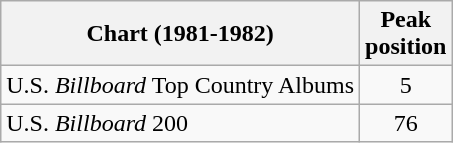<table class="wikitable">
<tr>
<th>Chart (1981-1982)</th>
<th>Peak<br>position</th>
</tr>
<tr>
<td>U.S. <em>Billboard</em> Top Country Albums</td>
<td align="center">5</td>
</tr>
<tr>
<td>U.S. <em>Billboard</em> 200</td>
<td align="center">76</td>
</tr>
</table>
